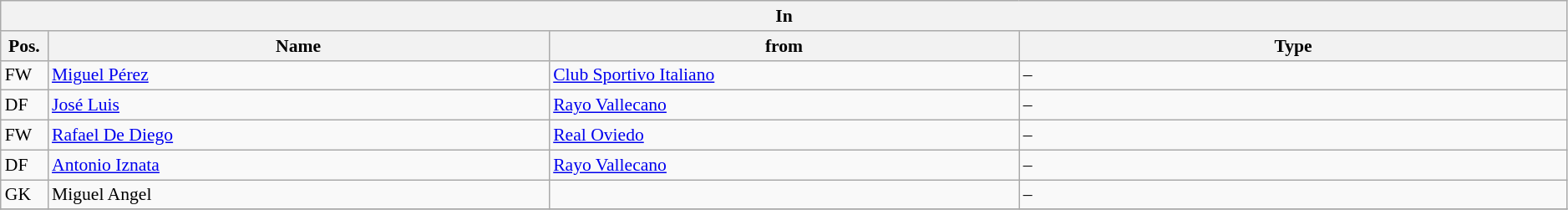<table class="wikitable" style="font-size:90%;width:99%;">
<tr>
<th colspan="4">In</th>
</tr>
<tr>
<th width=3%>Pos.</th>
<th width=32%>Name</th>
<th width=30%>from</th>
<th width=35%>Type</th>
</tr>
<tr>
<td>FW</td>
<td><a href='#'>Miguel Pérez</a></td>
<td><a href='#'>Club Sportivo Italiano</a></td>
<td>–</td>
</tr>
<tr>
<td>DF</td>
<td><a href='#'>José Luis</a></td>
<td><a href='#'>Rayo Vallecano</a></td>
<td>–</td>
</tr>
<tr>
<td>FW</td>
<td><a href='#'>Rafael De Diego</a></td>
<td><a href='#'>Real Oviedo</a></td>
<td>–</td>
</tr>
<tr>
<td>DF</td>
<td><a href='#'>Antonio Iznata</a></td>
<td><a href='#'>Rayo Vallecano</a></td>
<td>–</td>
</tr>
<tr>
<td>GK</td>
<td>Miguel Angel</td>
<td></td>
<td>–</td>
</tr>
<tr>
</tr>
</table>
